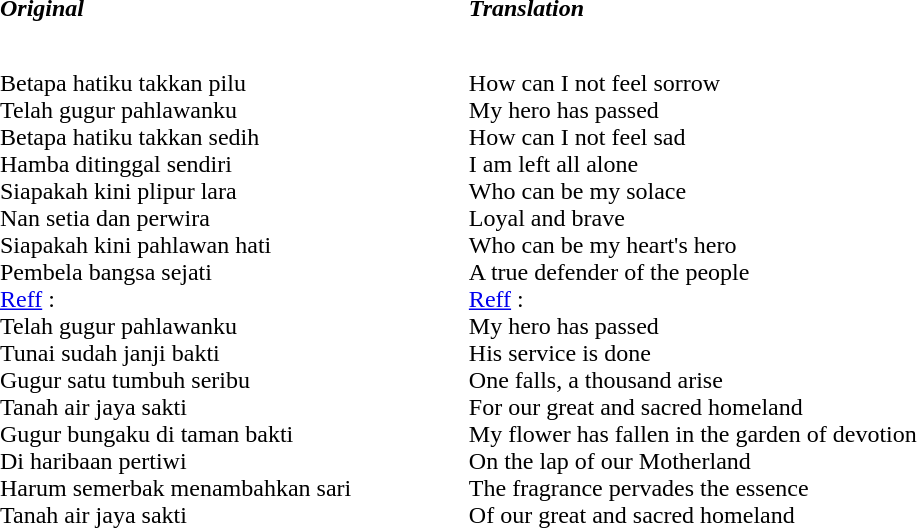<table cellpadding=6>
<tr>
<td style="width:50%;"><strong><em>Original</em></strong></td>
<td style="width:50%;"><strong><em>Translation</em></strong></td>
</tr>
<tr style="vertical-align:top; white-space:nowrap;">
<td style="width:50%;"><br>Betapa hatiku takkan pilu<br>
Telah gugur pahlawanku<br>
Betapa hatiku takkan sedih<br>
Hamba ditinggal sendiri<br>Siapakah kini plipur lara<br>
Nan setia dan perwira<br>
Siapakah kini pahlawan hati<br>
Pembela bangsa sejati<br><a href='#'>Reff</a> :<br>
Telah gugur pahlawanku<br>
Tunai sudah janji bakti<br>
Gugur satu tumbuh seribu<br>
Tanah air jaya sakti<br>Gugur bungaku di taman bakti<br>
Di haribaan pertiwi<br>
Harum semerbak menambahkan sari<br>
Tanah air jaya sakti</td>
<td style="width:50%;"><br>How can I not feel sorrow<br>
My hero has passed<br>
How can I not feel sad<br>
I am left all alone<br>Who can be my solace<br>
Loyal and brave<br>
Who can be my heart's hero<br>
A true defender of the people<br><a href='#'>Reff</a> :<br>
My hero has passed<br>
His service is done<br>
One falls, a thousand arise<br>
For our great and sacred homeland<br>My flower has fallen in the garden of devotion<br>
On the lap of our Motherland<br>
The fragrance pervades the essence<br>
Of our great and sacred homeland</td>
</tr>
</table>
